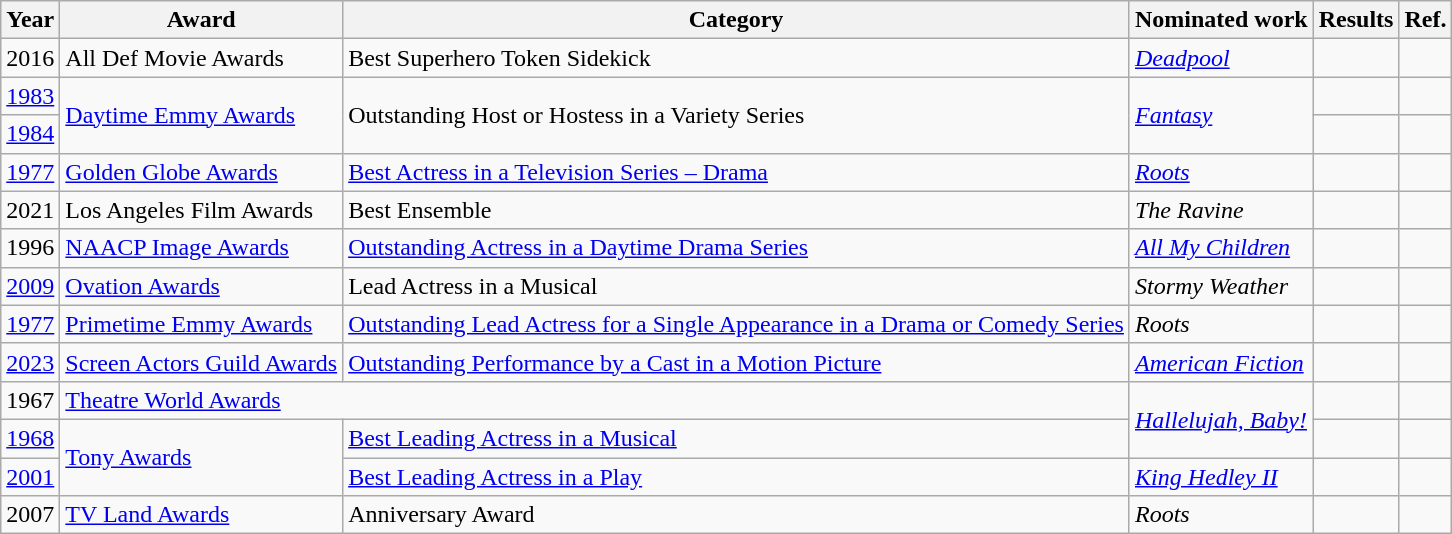<table class="wikitable">
<tr>
<th>Year</th>
<th>Award</th>
<th>Category</th>
<th>Nominated work</th>
<th>Results</th>
<th>Ref.</th>
</tr>
<tr>
<td>2016</td>
<td>All Def Movie Awards</td>
<td>Best Superhero Token Sidekick</td>
<td><em><a href='#'>Deadpool</a></em></td>
<td></td>
<td align="center"></td>
</tr>
<tr>
<td><a href='#'>1983</a></td>
<td rowspan="2"><a href='#'>Daytime Emmy Awards</a></td>
<td rowspan="2">Outstanding Host or Hostess in a Variety Series</td>
<td rowspan="2"><em><a href='#'>Fantasy</a></em></td>
<td></td>
<td align="center"></td>
</tr>
<tr>
<td><a href='#'>1984</a></td>
<td></td>
<td align="center"></td>
</tr>
<tr>
<td><a href='#'>1977</a></td>
<td><a href='#'>Golden Globe Awards</a></td>
<td><a href='#'>Best Actress in a Television Series – Drama</a></td>
<td><em><a href='#'>Roots</a></em></td>
<td></td>
<td align="center"></td>
</tr>
<tr>
<td>2021</td>
<td>Los Angeles Film Awards</td>
<td>Best Ensemble</td>
<td><em>The Ravine</em></td>
<td></td>
<td align="center"></td>
</tr>
<tr>
<td>1996</td>
<td><a href='#'>NAACP Image Awards</a></td>
<td><a href='#'>Outstanding Actress in a Daytime Drama Series</a></td>
<td><em><a href='#'>All My Children</a></em></td>
<td></td>
<td align="center"></td>
</tr>
<tr>
<td><a href='#'>2009</a></td>
<td><a href='#'>Ovation Awards</a></td>
<td>Lead Actress in a Musical</td>
<td><em>Stormy Weather</em></td>
<td></td>
<td align="center"></td>
</tr>
<tr>
<td><a href='#'>1977</a></td>
<td><a href='#'>Primetime Emmy Awards</a></td>
<td><a href='#'>Outstanding Lead Actress for a Single Appearance in a Drama or Comedy Series</a></td>
<td><em>Roots</em></td>
<td></td>
<td align="center"></td>
</tr>
<tr>
<td><a href='#'>2023</a></td>
<td><a href='#'>Screen Actors Guild Awards</a></td>
<td><a href='#'>Outstanding Performance by a Cast in a Motion Picture</a></td>
<td><em><a href='#'>American Fiction</a></em></td>
<td></td>
<td align="center"></td>
</tr>
<tr>
<td>1967</td>
<td colspan="2"><a href='#'>Theatre World Awards</a></td>
<td rowspan="2"><em><a href='#'>Hallelujah, Baby!</a></em></td>
<td></td>
<td align="center"></td>
</tr>
<tr>
<td><a href='#'>1968</a></td>
<td rowspan="2"><a href='#'>Tony Awards</a></td>
<td><a href='#'>Best Leading Actress in a Musical</a></td>
<td></td>
<td align="center"></td>
</tr>
<tr>
<td><a href='#'>2001</a></td>
<td><a href='#'>Best Leading Actress in a Play</a></td>
<td><em><a href='#'>King Hedley II</a></em></td>
<td></td>
<td align="center"></td>
</tr>
<tr>
<td>2007</td>
<td><a href='#'>TV Land Awards</a></td>
<td>Anniversary Award</td>
<td><em>Roots</em></td>
<td></td>
<td align="center"></td>
</tr>
</table>
